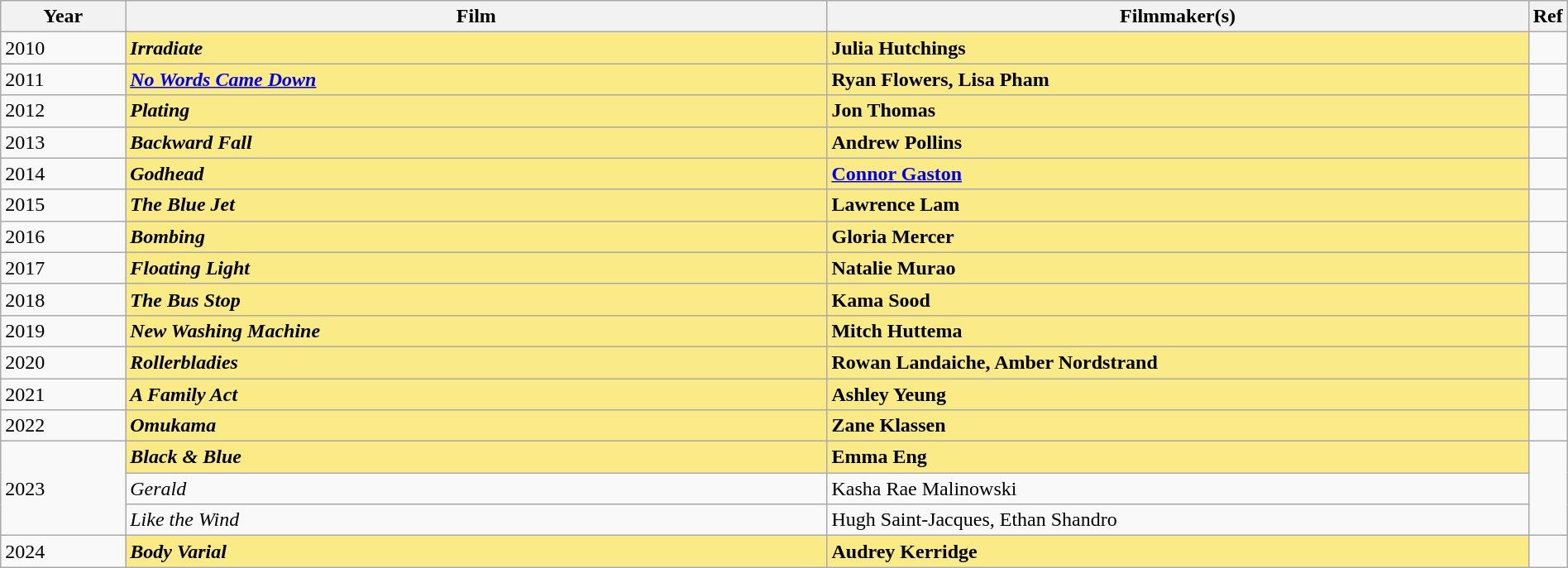<table class = "wikitable sortable" width=100%>
<tr>
<th style="width:8%;">Year</th>
<th style="width:45%;">Film</th>
<th style="width:45%;">Filmmaker(s)</th>
<th style="width:2%;">Ref</th>
</tr>
<tr>
<td>2010</td>
<td style="background:#FAEB86;"><strong><em>Irradiate</em></strong></td>
<td style="background:#FAEB86;"><strong>Julia Hutchings</strong></td>
<td></td>
</tr>
<tr>
<td>2011</td>
<td style="background:#FAEB86;"><strong><em><a href='#'>No Words Came Down</a></em></strong></td>
<td style="background:#FAEB86;"><strong>Ryan Flowers, Lisa Pham</strong></td>
<td></td>
</tr>
<tr>
<td>2012</td>
<td style="background:#FAEB86;"><strong><em>Plating</em></strong></td>
<td style="background:#FAEB86;"><strong>Jon Thomas</strong></td>
<td></td>
</tr>
<tr>
<td>2013</td>
<td style="background:#FAEB86;"><strong><em>Backward Fall</em></strong></td>
<td style="background:#FAEB86;"><strong>Andrew Pollins</strong></td>
<td></td>
</tr>
<tr>
<td>2014</td>
<td style="background:#FAEB86;"><strong><em>Godhead</em></strong></td>
<td style="background:#FAEB86;"><strong><a href='#'>Connor Gaston</a></strong></td>
<td></td>
</tr>
<tr>
<td>2015</td>
<td style="background:#FAEB86;"><strong><em>The Blue Jet</em></strong></td>
<td style="background:#FAEB86;"><strong>Lawrence Lam</strong></td>
<td></td>
</tr>
<tr>
<td>2016</td>
<td style="background:#FAEB86;"><strong><em>Bombing</em></strong></td>
<td style="background:#FAEB86;"><strong>Gloria Mercer</strong></td>
<td></td>
</tr>
<tr>
<td>2017</td>
<td style="background:#FAEB86;"><strong><em>Floating Light</em></strong></td>
<td style="background:#FAEB86;"><strong>Natalie Murao</strong></td>
<td></td>
</tr>
<tr>
<td>2018</td>
<td style="background:#FAEB86;"><strong><em>The Bus Stop</em></strong></td>
<td style="background:#FAEB86;"><strong>Kama Sood</strong></td>
<td></td>
</tr>
<tr>
<td>2019</td>
<td style="background:#FAEB86;"><strong><em>New Washing Machine</em></strong></td>
<td style="background:#FAEB86;"><strong>Mitch Huttema</strong></td>
<td></td>
</tr>
<tr>
<td>2020</td>
<td style="background:#FAEB86;"><strong><em>Rollerbladies</em></strong></td>
<td style="background:#FAEB86;"><strong>Rowan Landaiche, Amber Nordstrand</strong></td>
<td></td>
</tr>
<tr>
<td>2021</td>
<td style="background:#FAEB86;"><strong><em>A Family Act</em></strong></td>
<td style="background:#FAEB86;"><strong>Ashley Yeung</strong></td>
<td></td>
</tr>
<tr>
<td>2022</td>
<td style="background:#FAEB86;"><strong><em>Omukama</em></strong></td>
<td style="background:#FAEB86;"><strong>Zane Klassen</strong></td>
<td></td>
</tr>
<tr>
<td rowspan=3>2023</td>
<td style="background:#FAEB86;"><strong><em>Black & Blue</em></strong></td>
<td style="background:#FAEB86;"><strong>Emma Eng</strong></td>
<td rowspan=3></td>
</tr>
<tr>
<td><em>Gerald</em></td>
<td>Kasha Rae Malinowski</td>
</tr>
<tr>
<td><em>Like the Wind</em></td>
<td>Hugh Saint-Jacques, Ethan Shandro</td>
</tr>
<tr>
<td>2024</td>
<td style="background:#FAEB86;"><strong><em>Body Varial</em></strong></td>
<td style="background:#FAEB86;"><strong>Audrey Kerridge</strong></td>
<td></td>
</tr>
</table>
